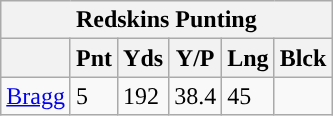<table class="wikitable">
<tr>
<th colspan="6">Redskins Punting</th>
</tr>
<tr>
<th></th>
<th>Pnt</th>
<th>Yds</th>
<th>Y/P</th>
<th>Lng</th>
<th>Blck</th>
</tr>
<tr>
<td><a href='#'>Bragg</a></td>
<td>5</td>
<td>192</td>
<td>38.4</td>
<td>45</td>
<td></td>
</tr>
</table>
